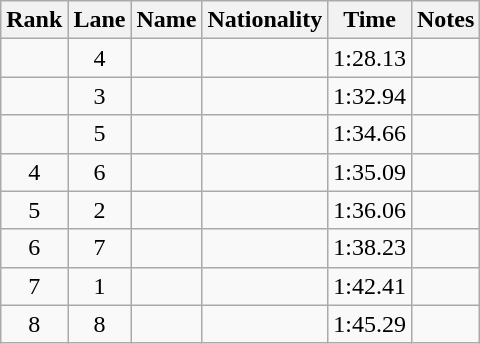<table class="wikitable sortable" style="text-align:center">
<tr>
<th>Rank</th>
<th>Lane</th>
<th>Name</th>
<th>Nationality</th>
<th>Time</th>
<th>Notes</th>
</tr>
<tr>
<td></td>
<td>4</td>
<td align=left></td>
<td align=left></td>
<td>1:28.13</td>
<td><strong></strong></td>
</tr>
<tr>
<td></td>
<td>3</td>
<td align=left></td>
<td align=left></td>
<td>1:32.94</td>
<td></td>
</tr>
<tr>
<td></td>
<td>5</td>
<td align=left></td>
<td align=left></td>
<td>1:34.66</td>
<td></td>
</tr>
<tr>
<td>4</td>
<td>6</td>
<td align=left></td>
<td align=left></td>
<td>1:35.09</td>
<td></td>
</tr>
<tr>
<td>5</td>
<td>2</td>
<td align=left></td>
<td align=left></td>
<td>1:36.06</td>
<td></td>
</tr>
<tr>
<td>6</td>
<td>7</td>
<td align=left></td>
<td align=left></td>
<td>1:38.23</td>
<td></td>
</tr>
<tr>
<td>7</td>
<td>1</td>
<td align=left></td>
<td align=left></td>
<td>1:42.41</td>
<td></td>
</tr>
<tr>
<td>8</td>
<td>8</td>
<td align=left></td>
<td align=left></td>
<td>1:45.29</td>
<td></td>
</tr>
</table>
